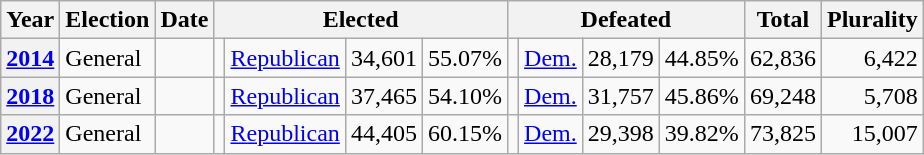<table class=wikitable>
<tr>
<th>Year</th>
<th>Election</th>
<th>Date</th>
<th ! colspan="4">Elected</th>
<th ! colspan="4">Defeated</th>
<th>Total</th>
<th>Plurality</th>
</tr>
<tr>
<th valign="top"><a href='#'>2014</a></th>
<td valign="top">General</td>
<td valign="top"></td>
<td valign="top"></td>
<td valign="top" ><a href='#'>Republican</a></td>
<td valign="top" align="right">34,601</td>
<td valign="top" align="right">55.07%</td>
<td valign="top"></td>
<td valign="top" ><a href='#'>Dem.</a></td>
<td valign="top" align="right">28,179</td>
<td valign="top" align="right">44.85%</td>
<td valign="top" align="right">62,836</td>
<td valign="top" align="right">6,422</td>
</tr>
<tr>
<th valign="top"><a href='#'>2018</a></th>
<td valign="top">General</td>
<td valign="top"></td>
<td valign="top"></td>
<td valign="top" ><a href='#'>Republican</a></td>
<td valign="top" align="right">37,465</td>
<td valign="top" align="right">54.10%</td>
<td valign="top"></td>
<td valign="top" ><a href='#'>Dem.</a></td>
<td valign="top" align="right">31,757</td>
<td valign="top" align="right">45.86%</td>
<td valign="top" align="right">69,248</td>
<td valign="top" align="right">5,708</td>
</tr>
<tr>
<th valign="top"><a href='#'>2022</a></th>
<td valign="top">General</td>
<td valign="top"></td>
<td valign="top"></td>
<td valign="top" ><a href='#'>Republican</a></td>
<td valign="top" align="right">44,405</td>
<td valign="top" align="right">60.15%</td>
<td valign="top"></td>
<td valign="top" ><a href='#'>Dem.</a></td>
<td valign="top" align="right">29,398</td>
<td valign="top" align="right">39.82%</td>
<td valign="top" align="right">73,825</td>
<td valign="top" align="right">15,007</td>
</tr>
</table>
